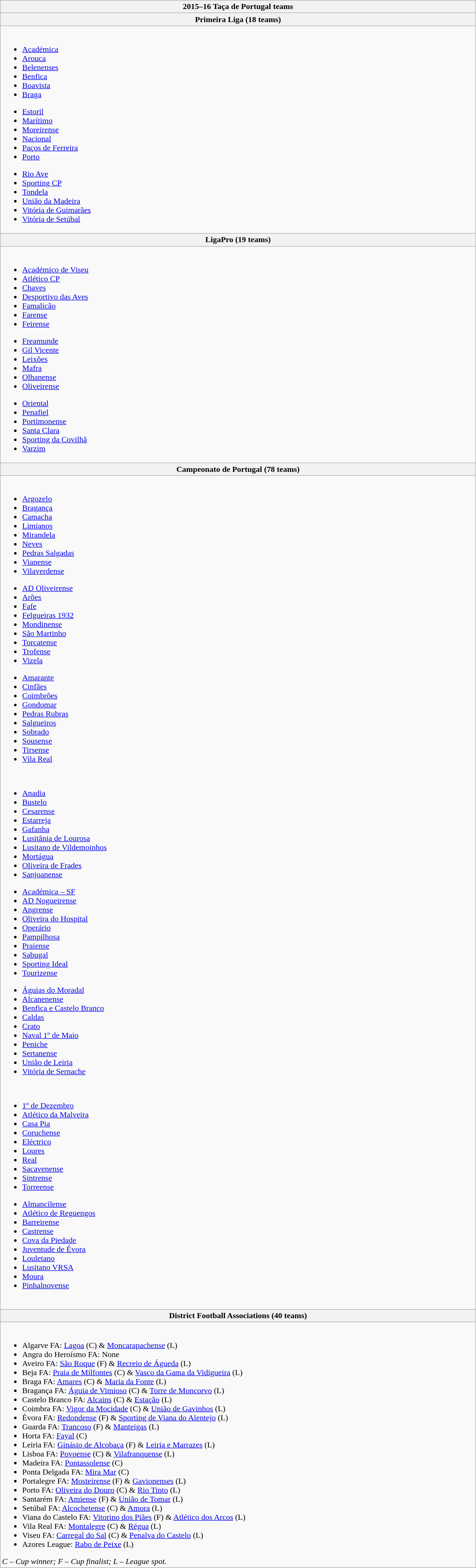<table class="wikitable collapsible collapsed" style="white-space:nowrap; width:75%">
<tr>
<th>2015–16 Taça de Portugal teams</th>
</tr>
<tr>
<th>Primeira Liga (18 teams)</th>
</tr>
<tr>
<td><br>
<ul><li><a href='#'>Académica</a></li><li><a href='#'>Arouca</a></li><li><a href='#'>Belenenses</a></li><li><a href='#'>Benfica</a></li><li><a href='#'>Boavista</a></li><li><a href='#'>Braga</a></li></ul><ul><li><a href='#'>Estoril</a></li><li><a href='#'>Marítimo</a></li><li><a href='#'>Moreirense</a></li><li><a href='#'>Nacional</a></li><li><a href='#'>Paços de Ferreira</a></li><li><a href='#'>Porto</a></li></ul><ul><li><a href='#'>Rio Ave</a></li><li><a href='#'>Sporting CP</a></li><li><a href='#'>Tondela</a></li><li><a href='#'>União da Madeira</a></li><li><a href='#'>Vitória de Guimarães</a></li><li><a href='#'>Vitória de Setúbal</a></li></ul></td>
</tr>
<tr>
<th>LigaPro (19 teams)</th>
</tr>
<tr>
<td><br>
<ul><li><a href='#'>Académico de Viseu</a></li><li><a href='#'>Atlético CP</a></li><li><a href='#'>Chaves</a></li><li><a href='#'>Desportivo das Aves</a></li><li><a href='#'>Famalicão</a></li><li><a href='#'>Farense</a></li><li><a href='#'>Feirense</a></li></ul><ul><li><a href='#'>Freamunde</a></li><li><a href='#'>Gil Vicente</a></li><li><a href='#'>Leixões</a></li><li><a href='#'>Mafra</a></li><li><a href='#'>Olhanense</a></li><li><a href='#'>Oliveirense</a></li></ul><ul><li><a href='#'>Oriental</a></li><li><a href='#'>Penafiel</a></li><li><a href='#'>Portimonense</a></li><li><a href='#'>Santa Clara</a></li><li><a href='#'>Sporting da Covilhã</a></li><li><a href='#'>Varzim</a></li></ul></td>
</tr>
<tr>
<th>Campeonato de Portugal (78 teams)</th>
</tr>
<tr>
<td><br>
<ul><li><a href='#'>Argozelo</a></li><li><a href='#'>Bragança</a></li><li><a href='#'>Camacha</a></li><li><a href='#'>Limianos</a></li><li><a href='#'>Mirandela</a></li><li><a href='#'>Neves</a></li><li><a href='#'>Pedras Salgadas</a></li><li><a href='#'>Vianense</a></li><li><a href='#'>Vilaverdense</a></li></ul><ul><li><a href='#'>AD Oliveirense</a></li><li><a href='#'>Arões</a></li><li><a href='#'>Fafe</a></li><li><a href='#'>Felgueiras 1932</a></li><li><a href='#'>Mondinense</a></li><li><a href='#'>São Martinho</a></li><li><a href='#'>Torcatense</a></li><li><a href='#'>Trofense</a></li><li><a href='#'>Vizela</a></li></ul><ul><li><a href='#'>Amarante</a></li><li><a href='#'>Cinfães</a></li><li><a href='#'>Coimbrões</a></li><li><a href='#'>Gondomar</a></li><li><a href='#'>Pedras Rubras</a></li><li><a href='#'>Salgueiros</a></li><li><a href='#'>Sobrado</a></li><li><a href='#'>Sousense</a></li><li><a href='#'>Tirsense</a></li><li><a href='#'>Vila Real</a></li></ul><br>
<ul><li><a href='#'>Anadia</a></li><li><a href='#'>Bustelo</a></li><li><a href='#'>Cesarense</a></li><li><a href='#'>Estarreja</a></li><li><a href='#'>Gafanha</a></li><li><a href='#'>Lusitânia de Lourosa</a></li><li><a href='#'>Lusitano de Vildemoinhos</a></li><li><a href='#'>Mortágua</a></li><li><a href='#'>Oliveira de Frades</a></li><li><a href='#'>Sanjoanense</a></li></ul><ul><li><a href='#'>Académica – SF</a></li><li><a href='#'>AD Nogueirense</a></li><li><a href='#'>Angrense</a></li><li><a href='#'>Oliveira do Hospital</a></li><li><a href='#'>Operário</a></li><li><a href='#'>Pampilhosa</a></li><li><a href='#'>Praiense</a></li><li><a href='#'>Sabugal</a></li><li><a href='#'>Sporting Ideal</a></li><li><a href='#'>Tourizense</a></li></ul><ul><li><a href='#'>Águias do Moradal</a></li><li><a href='#'>Alcanenense</a></li><li><a href='#'>Benfica e Castelo Branco</a></li><li><a href='#'>Caldas</a></li><li><a href='#'>Crato</a></li><li><a href='#'>Naval 1º de Maio</a></li><li><a href='#'>Peniche</a></li><li><a href='#'>Sertanense</a></li><li><a href='#'>União de Leiria</a></li><li><a href='#'>Vitória de Sernache</a></li></ul><br>
<ul><li><a href='#'>1º de Dezembro</a></li><li><a href='#'>Atlético da Malveira</a></li><li><a href='#'>Casa Pia</a></li><li><a href='#'>Coruchense</a></li><li><a href='#'>Eléctrico</a></li><li><a href='#'>Loures</a></li><li><a href='#'>Real</a></li><li><a href='#'>Sacavenense</a></li><li><a href='#'>Sintrense</a></li><li><a href='#'>Torreense</a></li></ul><ul><li><a href='#'>Almancilense</a></li><li><a href='#'>Atlético de Reguengos</a></li><li><a href='#'>Barreirense</a></li><li><a href='#'>Castrense</a></li><li><a href='#'>Cova da Piedade</a></li><li><a href='#'>Juventude de Évora</a></li><li><a href='#'>Louletano</a></li><li><a href='#'>Lusitano VRSA</a></li><li><a href='#'>Moura</a></li><li><a href='#'>Pinhalnovense</a></li></ul><br></td>
</tr>
<tr>
<th>District Football Associations (40 teams)</th>
</tr>
<tr>
<td><br><ul><li>Algarve FA: <a href='#'>Lagoa</a> (C) & <a href='#'>Moncarapachense</a> (L)</li><li>Angra do Heroísmo FA: None</li><li>Aveiro FA: <a href='#'>São Roque</a> (F) & <a href='#'>Recreio de Águeda</a> (L)</li><li>Beja FA: <a href='#'>Praia de Milfontes</a> (C) & <a href='#'>Vasco da Gama da Vidigueira</a> (L)</li><li>Braga FA: <a href='#'>Amares</a> (C) & <a href='#'>Maria da Fonte</a> (L)</li><li>Bragança FA: <a href='#'>Águia de Vimioso</a> (C) & <a href='#'>Torre de Moncorvo</a> (L)</li><li>Castelo Branco FA: <a href='#'>Alcains</a> (C) & <a href='#'>Estação</a> (L)</li><li>Coimbra FA: <a href='#'>Vigor da Mocidade</a> (C) & <a href='#'>União de Gavinhos</a> (L)</li><li>Évora FA: <a href='#'>Redondense</a> (F) & <a href='#'>Sporting de Viana do Alentejo</a> (L)</li><li>Guarda FA: <a href='#'>Trancoso</a> (F) & <a href='#'>Manteigas</a> (L)</li><li>Horta FA: <a href='#'>Fayal</a> (C)</li><li>Leiria FA: <a href='#'>Ginásio de Alcobaça</a> (F) & <a href='#'>Leiria e Marrazes</a> (L)</li><li>Lisboa FA: <a href='#'>Povoense</a> (C) & <a href='#'>Vilafranquense</a> (L)</li><li>Madeira FA: <a href='#'>Pontassolense</a> (C)</li><li>Ponta Delgada FA: <a href='#'>Mira Mar</a> (C)</li><li>Portalegre FA: <a href='#'>Mosteirense</a> (F) & <a href='#'>Gavionenses</a> (L)</li><li>Porto FA: <a href='#'>Oliveira do Douro</a> (C) & <a href='#'>Rio Tinto</a> (L)</li><li>Santarém FA: <a href='#'>Amiense</a> (F) & <a href='#'>União de Tomar</a> (L)</li><li>Setúbal FA: <a href='#'>Alcochetense</a> (C) & <a href='#'>Amora</a> (L)</li><li>Viana do Castelo FA: <a href='#'>Vitorino dos Piães</a> (F) & <a href='#'>Atlético dos Arcos</a> (L)</li><li>Vila Real FA: <a href='#'>Montalegre</a> (C) & <a href='#'>Régua</a> (L)</li><li>Viseu FA: <a href='#'>Carregal do Sal</a> (C) & <a href='#'>Penalva do Castelo</a> (L)</li><li>Azores League: <a href='#'>Rabo de Peixe</a> (L)</li></ul><em>C – Cup winner; F – Cup finalist; L – League spot.</em></td>
</tr>
</table>
